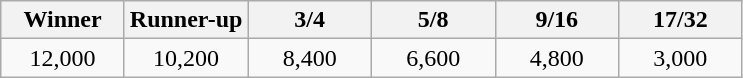<table class="wikitable" style="text-align:center">
<tr>
<th width="75">Winner</th>
<th width="75">Runner-up</th>
<th width="75">3/4</th>
<th width="75">5/8</th>
<th width="75">9/16</th>
<th width="75">17/32</th>
</tr>
<tr>
<td>12,000</td>
<td>10,200</td>
<td>8,400</td>
<td>6,600</td>
<td>4,800</td>
<td>3,000</td>
</tr>
</table>
